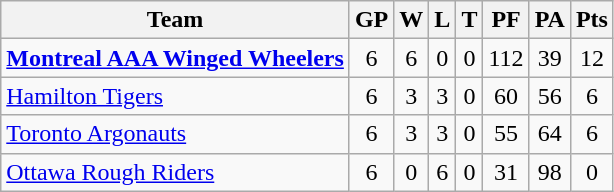<table class="wikitable">
<tr>
<th>Team</th>
<th>GP</th>
<th>W</th>
<th>L</th>
<th>T</th>
<th>PF</th>
<th>PA</th>
<th>Pts</th>
</tr>
<tr align="center">
<td align="left"><strong><a href='#'>Montreal AAA Winged Wheelers</a></strong></td>
<td>6</td>
<td>6</td>
<td>0</td>
<td>0</td>
<td>112</td>
<td>39</td>
<td>12</td>
</tr>
<tr align="center">
<td align="left"><a href='#'>Hamilton Tigers</a></td>
<td>6</td>
<td>3</td>
<td>3</td>
<td>0</td>
<td>60</td>
<td>56</td>
<td>6</td>
</tr>
<tr align="center">
<td align="left"><a href='#'>Toronto Argonauts</a></td>
<td>6</td>
<td>3</td>
<td>3</td>
<td>0</td>
<td>55</td>
<td>64</td>
<td>6</td>
</tr>
<tr align="center">
<td align="left"><a href='#'>Ottawa Rough Riders</a></td>
<td>6</td>
<td>0</td>
<td>6</td>
<td>0</td>
<td>31</td>
<td>98</td>
<td>0</td>
</tr>
</table>
